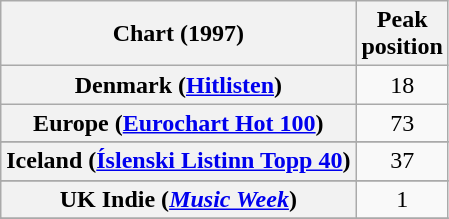<table class="wikitable sortable plainrowheaders" style="text-align:center">
<tr>
<th scope="col">Chart (1997)</th>
<th scope="col">Peak<br>position</th>
</tr>
<tr>
<th scope="row">Denmark (<a href='#'>Hitlisten</a>)</th>
<td>18</td>
</tr>
<tr>
<th scope="row">Europe (<a href='#'>Eurochart Hot 100</a>)</th>
<td>73</td>
</tr>
<tr>
</tr>
<tr>
<th scope="row">Iceland (<a href='#'>Íslenski Listinn Topp 40</a>)</th>
<td>37</td>
</tr>
<tr>
</tr>
<tr>
</tr>
<tr>
</tr>
<tr>
<th scope="row">UK Indie (<em><a href='#'>Music Week</a></em>)</th>
<td align=center>1</td>
</tr>
<tr>
</tr>
<tr>
</tr>
</table>
